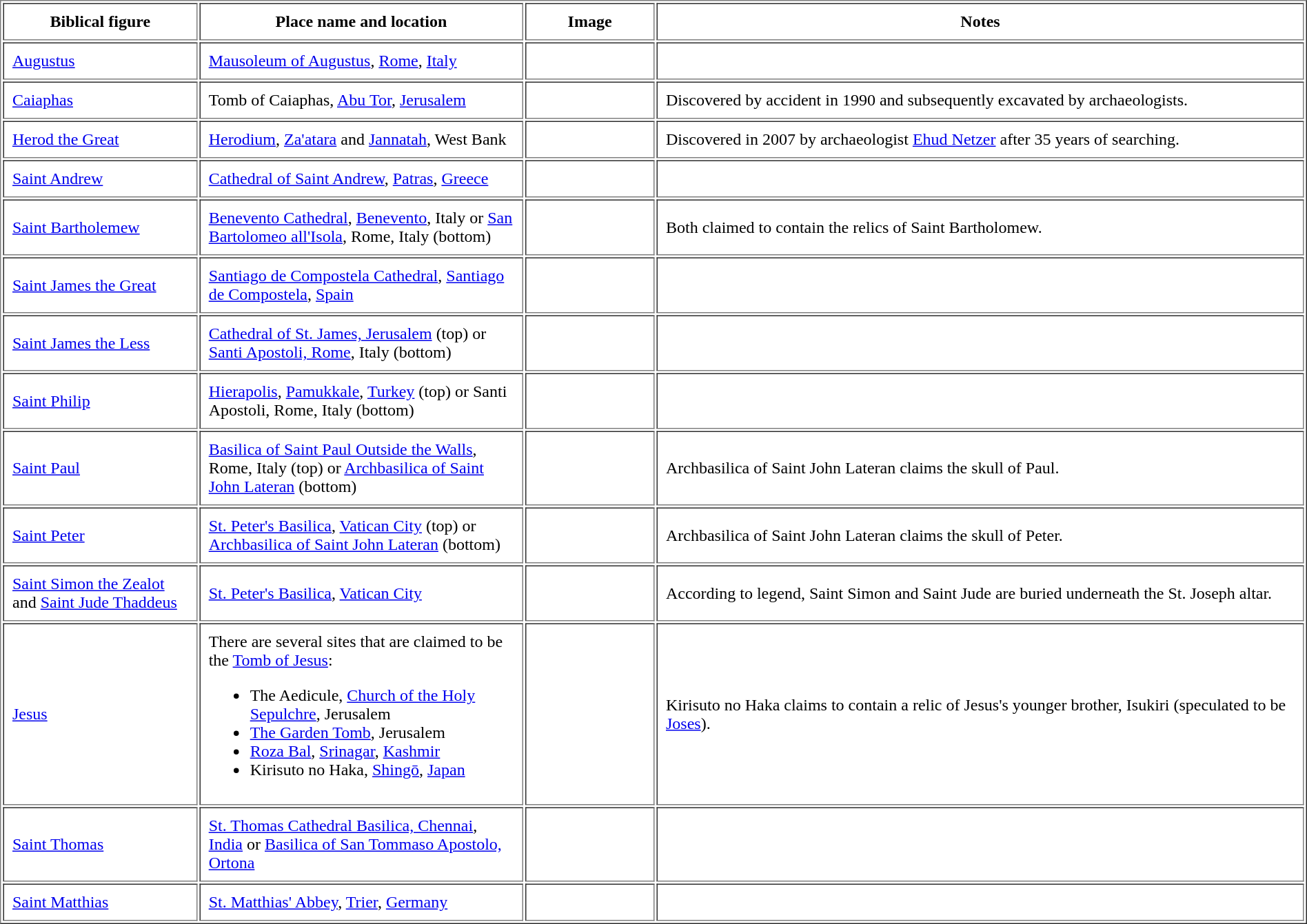<table class="toccolours" border="1" cellpadding="8">
<tr>
<th style="width:15%;">Biblical figure</th>
<th style="width:25%;">Place name and location</th>
<th style="width:10%;">Image</th>
<th style="width:50%;">Notes</th>
</tr>
<tr>
<td><a href='#'>Augustus</a></td>
<td><a href='#'>Mausoleum of Augustus</a>,  <a href='#'>Rome</a>, <a href='#'>Italy</a></td>
<td></td>
<td></td>
</tr>
<tr>
<td><a href='#'>Caiaphas</a></td>
<td>Tomb of Caiaphas, <a href='#'>Abu Tor</a>, <a href='#'>Jerusalem</a></td>
<td></td>
<td>Discovered by accident in 1990 and subsequently excavated by archaeologists.</td>
</tr>
<tr>
<td><a href='#'>Herod the Great</a></td>
<td><a href='#'>Herodium</a>, <a href='#'>Za'atara</a> and <a href='#'>Jannatah</a>, West Bank</td>
<td></td>
<td>Discovered in 2007 by archaeologist <a href='#'>Ehud Netzer</a> after 35 years of searching.</td>
</tr>
<tr>
<td><a href='#'>Saint Andrew</a></td>
<td><a href='#'>Cathedral of Saint Andrew</a>, <a href='#'>Patras</a>, <a href='#'>Greece</a></td>
<td></td>
<td></td>
</tr>
<tr>
<td><a href='#'>Saint Bartholemew</a></td>
<td><a href='#'>Benevento Cathedral</a>, <a href='#'>Benevento</a>, Italy or <a href='#'>San Bartolomeo all'Isola</a>, Rome, Italy (bottom)</td>
<td><br></td>
<td>Both claimed to contain the relics of Saint Bartholomew.</td>
</tr>
<tr>
<td><a href='#'>Saint James the Great</a></td>
<td><a href='#'>Santiago de Compostela Cathedral</a>, <a href='#'>Santiago de Compostela</a>, <a href='#'>Spain</a></td>
<td></td>
<td></td>
</tr>
<tr>
<td><a href='#'>Saint James the Less</a></td>
<td><a href='#'>Cathedral of St. James, Jerusalem</a> (top) or <a href='#'>Santi Apostoli, Rome</a>, Italy (bottom)</td>
<td><br></td>
<td></td>
</tr>
<tr>
<td><a href='#'>Saint Philip</a></td>
<td><a href='#'>Hierapolis</a>, <a href='#'>Pamukkale</a>, <a href='#'>Turkey</a> (top) or Santi Apostoli, Rome, Italy (bottom)</td>
<td><br></td>
<td></td>
</tr>
<tr>
<td><a href='#'>Saint Paul</a></td>
<td><a href='#'>Basilica of Saint Paul Outside the Walls</a>, Rome, Italy (top) or <a href='#'>Archbasilica of Saint John Lateran</a> (bottom)</td>
<td><br></td>
<td>Archbasilica of Saint John Lateran claims the skull of Paul.</td>
</tr>
<tr>
<td><a href='#'>Saint Peter</a></td>
<td><a href='#'>St. Peter's Basilica</a>, <a href='#'>Vatican City</a> (top) or <a href='#'>Archbasilica of Saint John Lateran</a> (bottom)</td>
<td><br></td>
<td>Archbasilica of Saint John Lateran claims the skull of Peter.</td>
</tr>
<tr>
<td><a href='#'>Saint Simon the Zealot</a> and <a href='#'>Saint Jude Thaddeus</a></td>
<td><a href='#'>St. Peter's Basilica</a>, <a href='#'>Vatican City</a></td>
<td></td>
<td>According to legend, Saint Simon and Saint Jude are buried underneath the St. Joseph altar.</td>
</tr>
<tr>
<td><a href='#'>Jesus</a></td>
<td>There are several sites that are claimed to be the <a href='#'>Tomb of Jesus</a>:<br><ul><li>The Aedicule, <a href='#'>Church of the Holy Sepulchre</a>, Jerusalem</li><li><a href='#'>The Garden Tomb</a>, Jerusalem</li><li><a href='#'>Roza Bal</a>, <a href='#'>Srinagar</a>, <a href='#'>Kashmir</a></li><li>Kirisuto no Haka, <a href='#'>Shingō</a>, <a href='#'>Japan</a></li></ul></td>
<td><br><br><br></td>
<td>Kirisuto no Haka claims to contain a relic of Jesus's younger brother, Isukiri (speculated to be <a href='#'>Joses</a>).</td>
</tr>
<tr>
<td><a href='#'>Saint Thomas</a></td>
<td><a href='#'>St. Thomas Cathedral Basilica, Chennai</a>, <a href='#'>India</a> or <a href='#'>Basilica of San Tommaso Apostolo, Ortona</a></td>
<td><br></td>
<td></td>
</tr>
<tr>
<td><a href='#'>Saint Matthias</a></td>
<td><a href='#'>St. Matthias' Abbey</a>, <a href='#'>Trier</a>, <a href='#'>Germany</a></td>
<td></td>
<td></td>
</tr>
</table>
